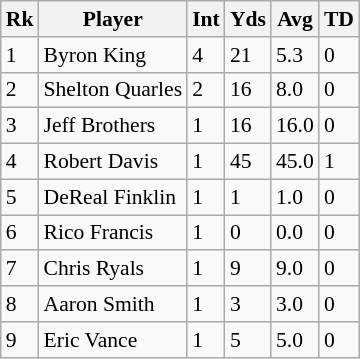<table class="wikitable" style="font-size:90%;">
<tr>
<th>Rk</th>
<th>Player</th>
<th>Int</th>
<th>Yds</th>
<th>Avg</th>
<th>TD</th>
</tr>
<tr>
<td>1</td>
<td>Byron King</td>
<td>4</td>
<td>21</td>
<td>5.3</td>
<td>0</td>
</tr>
<tr>
<td>2</td>
<td>Shelton Quarles</td>
<td>2</td>
<td>16</td>
<td>8.0</td>
<td>0</td>
</tr>
<tr>
<td>3</td>
<td>Jeff Brothers</td>
<td>1</td>
<td>16</td>
<td>16.0</td>
<td>0</td>
</tr>
<tr>
<td>4</td>
<td>Robert Davis</td>
<td>1</td>
<td>45</td>
<td>45.0</td>
<td>1</td>
</tr>
<tr>
<td>5</td>
<td>DeReal Finklin</td>
<td>1</td>
<td>1</td>
<td>1.0</td>
<td>0</td>
</tr>
<tr>
<td>6</td>
<td>Rico Francis</td>
<td>1</td>
<td>0</td>
<td>0.0</td>
<td>0</td>
</tr>
<tr>
<td>7</td>
<td>Chris Ryals</td>
<td>1</td>
<td>9</td>
<td>9.0</td>
<td>0</td>
</tr>
<tr>
<td>8</td>
<td>Aaron Smith</td>
<td>1</td>
<td>3</td>
<td>3.0</td>
<td>0</td>
</tr>
<tr>
<td>9</td>
<td>Eric Vance</td>
<td>1</td>
<td>5</td>
<td>5.0</td>
<td>0</td>
</tr>
</table>
